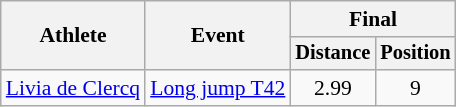<table class=wikitable style="font-size:90%">
<tr>
<th rowspan="2">Athlete</th>
<th rowspan="2">Event</th>
<th colspan="2">Final</th>
</tr>
<tr style="font-size:95%">
<th>Distance</th>
<th>Position</th>
</tr>
<tr align=center>
<td align=left><a href='#'>Livia de Clercq</a></td>
<td align=left><a href='#'>Long jump T42</a></td>
<td>2.99</td>
<td>9</td>
</tr>
</table>
